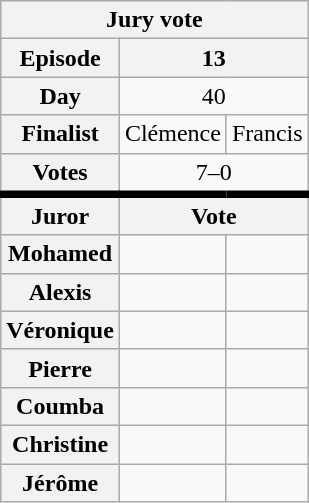<table class="wikitable" style="text-align:center">
<tr>
<th colspan="100%">Jury vote</th>
</tr>
<tr>
<th scope="row">Episode</th>
<th colspan="2">13</th>
</tr>
<tr>
<th scope="row">Day</th>
<td colspan="2">40</td>
</tr>
<tr>
<th scope="row">Finalist</th>
<td>Clémence</td>
<td>Francis</td>
</tr>
<tr>
<th scope="row">Votes</th>
<td colspan="2">7–0</td>
</tr>
<tr style="border-top:5px solid; height:0px;">
<th>Juror</th>
<th colspan="100%">Vote</th>
</tr>
<tr>
<th scope="row">Mohamed</th>
<td></td>
<td></td>
</tr>
<tr>
<th scope="row">Alexis</th>
<td></td>
<td></td>
</tr>
<tr>
<th scope="row">Véronique</th>
<td></td>
<td></td>
</tr>
<tr>
<th scope="row">Pierre</th>
<td></td>
<td></td>
</tr>
<tr>
<th scope="row">Coumba</th>
<td></td>
<td></td>
</tr>
<tr>
<th scope="row">Christine</th>
<td></td>
<td></td>
</tr>
<tr>
<th scope="row">Jérôme</th>
<td></td>
<td></td>
</tr>
</table>
